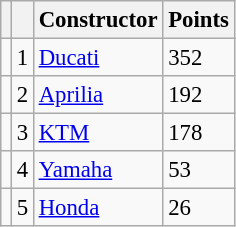<table class="wikitable" style="font-size: 95%;">
<tr>
<th></th>
<th></th>
<th>Constructor</th>
<th>Points</th>
</tr>
<tr>
<td></td>
<td align=center>1</td>
<td> <a href='#'>Ducati</a></td>
<td align=left>352</td>
</tr>
<tr>
<td></td>
<td align=center>2</td>
<td> <a href='#'>Aprilia</a></td>
<td align=left>192</td>
</tr>
<tr>
<td></td>
<td align=center>3</td>
<td> <a href='#'>KTM</a></td>
<td align=left>178</td>
</tr>
<tr>
<td></td>
<td align=center>4</td>
<td> <a href='#'>Yamaha</a></td>
<td align=left>53</td>
</tr>
<tr>
<td></td>
<td align=center>5</td>
<td> <a href='#'>Honda</a></td>
<td align=left>26</td>
</tr>
</table>
